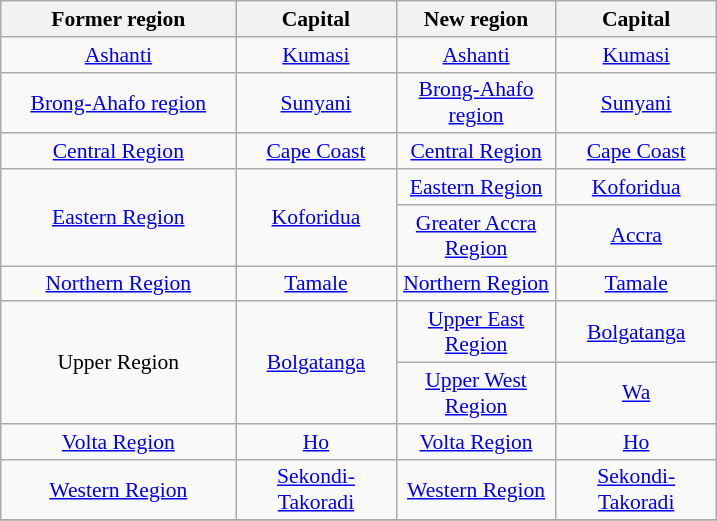<table class="wikitable" style="font-size:90%; text-align:center;">
<tr>
<th width=150>Former region</th>
<th width=100>Capital</th>
<th width=100>New region</th>
<th width=100>Capital</th>
</tr>
<tr>
<td><a href='#'>Ashanti</a></td>
<td><a href='#'>Kumasi</a></td>
<td><a href='#'>Ashanti</a></td>
<td><a href='#'>Kumasi</a></td>
</tr>
<tr>
<td><a href='#'>Brong-Ahafo region</a></td>
<td><a href='#'>Sunyani</a></td>
<td><a href='#'>Brong-Ahafo region</a></td>
<td><a href='#'>Sunyani</a></td>
</tr>
<tr>
<td><a href='#'>Central Region</a></td>
<td><a href='#'>Cape Coast</a></td>
<td><a href='#'>Central Region</a></td>
<td><a href='#'>Cape Coast</a></td>
</tr>
<tr>
<td rowspan=2><a href='#'>Eastern Region</a></td>
<td rowspan=2><a href='#'>Koforidua</a></td>
<td><a href='#'>Eastern Region</a></td>
<td><a href='#'>Koforidua</a></td>
</tr>
<tr>
<td><a href='#'>Greater Accra Region</a></td>
<td><a href='#'>Accra</a></td>
</tr>
<tr>
<td><a href='#'>Northern Region</a></td>
<td><a href='#'>Tamale</a></td>
<td><a href='#'>Northern Region</a></td>
<td><a href='#'>Tamale</a></td>
</tr>
<tr>
<td rowspan=2>Upper Region</td>
<td rowspan=2><a href='#'>Bolgatanga</a></td>
<td><a href='#'>Upper East Region</a></td>
<td><a href='#'>Bolgatanga</a></td>
</tr>
<tr>
<td><a href='#'>Upper West Region</a></td>
<td><a href='#'>Wa</a></td>
</tr>
<tr>
<td><a href='#'>Volta Region</a></td>
<td><a href='#'>Ho</a></td>
<td><a href='#'>Volta Region</a></td>
<td><a href='#'>Ho</a></td>
</tr>
<tr>
<td><a href='#'>Western Region</a></td>
<td><a href='#'>Sekondi-Takoradi</a></td>
<td><a href='#'>Western Region</a></td>
<td><a href='#'>Sekondi-Takoradi</a></td>
</tr>
<tr>
</tr>
</table>
